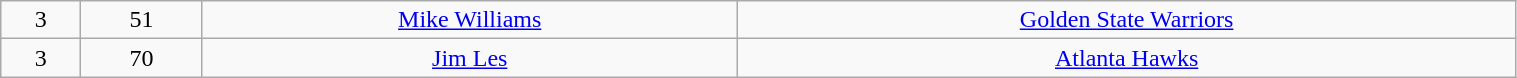<table class="wikitable" style="width:80%;">
<tr style="text-align:center;" bgcolor="">
<td>3</td>
<td>51</td>
<td><a href='#'>Mike Williams</a></td>
<td><a href='#'>Golden State Warriors</a></td>
</tr>
<tr style="text-align:center;" bgcolor="">
<td>3</td>
<td>70</td>
<td><a href='#'>Jim Les</a></td>
<td><a href='#'>Atlanta Hawks</a></td>
</tr>
</table>
